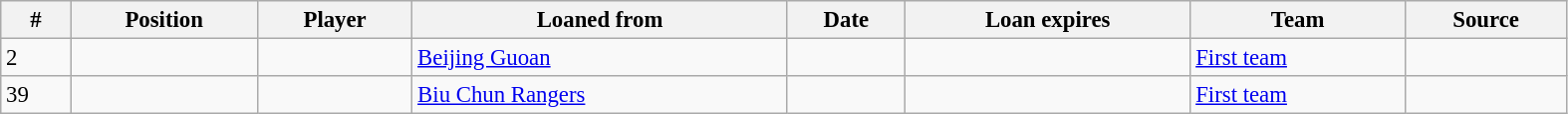<table width=83% class="wikitable sortable" style="text-align:center; font-size:95%; text-align:left">
<tr>
<th><strong>#</strong></th>
<th><strong>Position </strong></th>
<th><strong>Player </strong></th>
<th><strong>Loaned from</strong></th>
<th><strong>Date </strong></th>
<th><strong>Loan expires </strong></th>
<th><strong>Team</strong></th>
<th><strong>Source</strong></th>
</tr>
<tr>
<td>2</td>
<td></td>
<td></td>
<td> <a href='#'>Beijing Guoan</a></td>
<td></td>
<td></td>
<td><a href='#'>First team</a></td>
<td></td>
</tr>
<tr>
<td>39</td>
<td></td>
<td></td>
<td> <a href='#'>Biu Chun Rangers</a></td>
<td></td>
<td></td>
<td><a href='#'>First team</a></td>
<td></td>
</tr>
</table>
